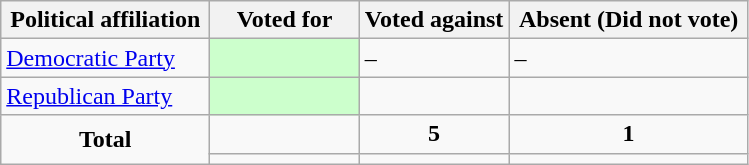<table class="wikitable">
<tr>
<th>Political affiliation</th>
<th style="width:20%;">Voted for</th>
<th style="width:20%;">Voted against</th>
<th>Absent (Did not vote)</th>
</tr>
<tr>
<td> <a href='#'>Democratic Party</a></td>
<td style="background-color:#CCFFCC;"></td>
<td>–</td>
<td>–</td>
</tr>
<tr>
<td> <a href='#'>Republican Party</a></td>
<td style="background-color:#CCFFCC;"></td>
<td></td>
<td></td>
</tr>
<tr>
<td style="text-align:center;" rowspan="2"><strong>Total </strong></td>
<td></td>
<td style="text-align:center;"><strong>5</strong></td>
<td style="text-align:center;"><strong>1</strong></td>
</tr>
<tr>
<td style="text-align:center;"></td>
<td style="text-align:center;"></td>
<td style="text-align:center;"></td>
</tr>
</table>
